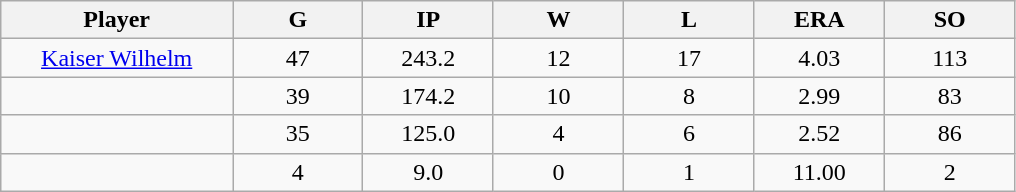<table class="wikitable sortable">
<tr>
<th bgcolor="#DDDDFF" width="16%">Player</th>
<th bgcolor="#DDDDFF" width="9%">G</th>
<th bgcolor="#DDDDFF" width="9%">IP</th>
<th bgcolor="#DDDDFF" width="9%">W</th>
<th bgcolor="#DDDDFF" width="9%">L</th>
<th bgcolor="#DDDDFF" width="9%">ERA</th>
<th bgcolor="#DDDDFF" width="9%">SO</th>
</tr>
<tr align="center">
<td><a href='#'>Kaiser Wilhelm</a></td>
<td>47</td>
<td>243.2</td>
<td>12</td>
<td>17</td>
<td>4.03</td>
<td>113</td>
</tr>
<tr align="center">
<td></td>
<td>39</td>
<td>174.2</td>
<td>10</td>
<td>8</td>
<td>2.99</td>
<td>83</td>
</tr>
<tr align="center">
<td></td>
<td>35</td>
<td>125.0</td>
<td>4</td>
<td>6</td>
<td>2.52</td>
<td>86</td>
</tr>
<tr align="center">
<td></td>
<td>4</td>
<td>9.0</td>
<td>0</td>
<td>1</td>
<td>11.00</td>
<td>2</td>
</tr>
</table>
